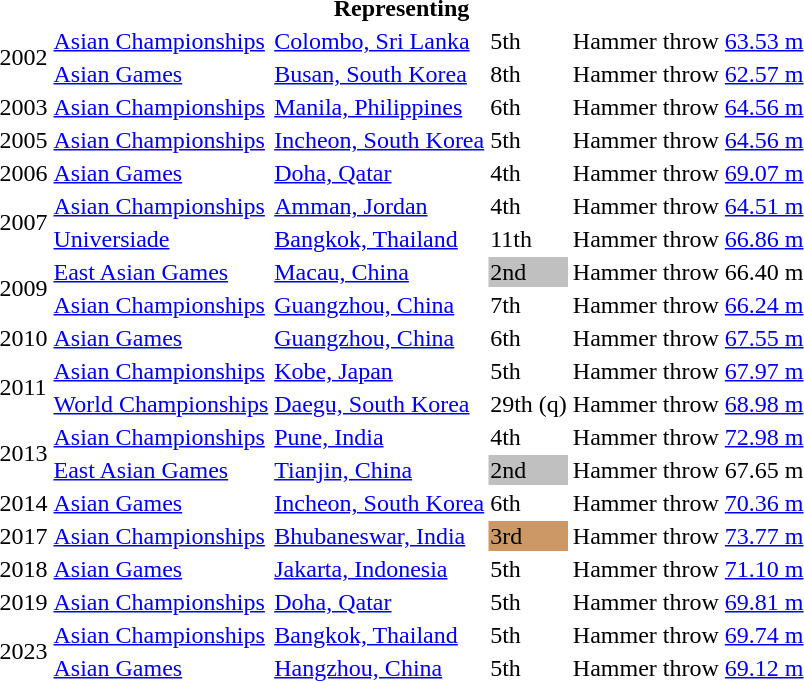<table>
<tr>
<th colspan="6">Representing </th>
</tr>
<tr>
<td rowspan=2>2002</td>
<td><a href='#'>Asian Championships</a></td>
<td><a href='#'>Colombo, Sri Lanka</a></td>
<td>5th</td>
<td>Hammer throw</td>
<td><a href='#'>63.53 m</a></td>
</tr>
<tr>
<td><a href='#'>Asian Games</a></td>
<td><a href='#'>Busan, South Korea</a></td>
<td>8th</td>
<td>Hammer throw</td>
<td><a href='#'>62.57 m</a></td>
</tr>
<tr>
<td>2003</td>
<td><a href='#'>Asian Championships</a></td>
<td><a href='#'>Manila, Philippines</a></td>
<td>6th</td>
<td>Hammer throw</td>
<td><a href='#'>64.56 m</a></td>
</tr>
<tr>
<td>2005</td>
<td><a href='#'>Asian Championships</a></td>
<td><a href='#'>Incheon, South Korea</a></td>
<td>5th</td>
<td>Hammer throw</td>
<td><a href='#'>64.56 m</a></td>
</tr>
<tr>
<td>2006</td>
<td><a href='#'>Asian Games</a></td>
<td><a href='#'>Doha, Qatar</a></td>
<td>4th</td>
<td>Hammer throw</td>
<td><a href='#'>69.07 m</a></td>
</tr>
<tr>
<td rowspan=2>2007</td>
<td><a href='#'>Asian Championships</a></td>
<td><a href='#'>Amman, Jordan</a></td>
<td>4th</td>
<td>Hammer throw</td>
<td><a href='#'>64.51 m</a></td>
</tr>
<tr>
<td><a href='#'>Universiade</a></td>
<td><a href='#'>Bangkok, Thailand</a></td>
<td>11th</td>
<td>Hammer throw</td>
<td><a href='#'>66.86 m</a></td>
</tr>
<tr>
<td rowspan=2>2009</td>
<td><a href='#'>East Asian Games</a></td>
<td><a href='#'>Macau, China</a></td>
<td bgcolor=silver>2nd</td>
<td>Hammer throw</td>
<td>66.40 m</td>
</tr>
<tr>
<td><a href='#'>Asian Championships</a></td>
<td><a href='#'>Guangzhou, China</a></td>
<td>7th</td>
<td>Hammer throw</td>
<td><a href='#'>66.24 m</a></td>
</tr>
<tr>
<td>2010</td>
<td><a href='#'>Asian Games</a></td>
<td><a href='#'>Guangzhou, China</a></td>
<td>6th</td>
<td>Hammer throw</td>
<td><a href='#'>67.55 m</a></td>
</tr>
<tr>
<td rowspan=2>2011</td>
<td><a href='#'>Asian Championships</a></td>
<td><a href='#'>Kobe, Japan</a></td>
<td>5th</td>
<td>Hammer throw</td>
<td><a href='#'>67.97 m</a></td>
</tr>
<tr>
<td><a href='#'>World Championships</a></td>
<td><a href='#'>Daegu, South Korea</a></td>
<td>29th (q)</td>
<td>Hammer throw</td>
<td><a href='#'>68.98 m</a></td>
</tr>
<tr>
<td rowspan=2>2013</td>
<td><a href='#'>Asian Championships</a></td>
<td><a href='#'>Pune, India</a></td>
<td>4th</td>
<td>Hammer throw</td>
<td><a href='#'>72.98 m</a></td>
</tr>
<tr>
<td><a href='#'>East Asian Games</a></td>
<td><a href='#'>Tianjin, China</a></td>
<td bgcolor=silver>2nd</td>
<td>Hammer throw</td>
<td>67.65 m</td>
</tr>
<tr>
<td>2014</td>
<td><a href='#'>Asian Games</a></td>
<td><a href='#'>Incheon, South Korea</a></td>
<td>6th</td>
<td>Hammer throw</td>
<td><a href='#'>70.36 m</a></td>
</tr>
<tr>
<td>2017</td>
<td><a href='#'>Asian Championships</a></td>
<td><a href='#'>Bhubaneswar, India</a></td>
<td bgcolor=cc9966>3rd</td>
<td>Hammer throw</td>
<td><a href='#'>73.77 m</a></td>
</tr>
<tr>
<td>2018</td>
<td><a href='#'>Asian Games</a></td>
<td><a href='#'>Jakarta, Indonesia</a></td>
<td>5th</td>
<td>Hammer throw</td>
<td><a href='#'>71.10 m</a></td>
</tr>
<tr>
<td>2019</td>
<td><a href='#'>Asian Championships</a></td>
<td><a href='#'>Doha, Qatar</a></td>
<td>5th</td>
<td>Hammer throw</td>
<td><a href='#'>69.81 m</a></td>
</tr>
<tr>
<td rowspan=2>2023</td>
<td><a href='#'>Asian Championships</a></td>
<td><a href='#'>Bangkok, Thailand</a></td>
<td>5th</td>
<td>Hammer throw</td>
<td><a href='#'>69.74 m</a></td>
</tr>
<tr>
<td><a href='#'>Asian Games</a></td>
<td><a href='#'>Hangzhou, China</a></td>
<td>5th</td>
<td>Hammer throw</td>
<td><a href='#'>69.12 m</a></td>
</tr>
</table>
